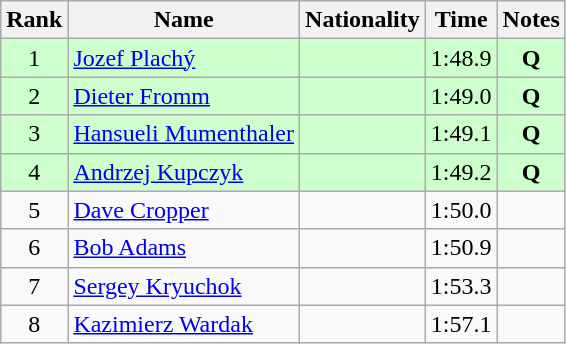<table class="wikitable sortable" style="text-align:center">
<tr>
<th>Rank</th>
<th>Name</th>
<th>Nationality</th>
<th>Time</th>
<th>Notes</th>
</tr>
<tr bgcolor=ccffcc>
<td>1</td>
<td align=left><a href='#'>Jozef Plachý</a></td>
<td align=left></td>
<td>1:48.9</td>
<td><strong>Q</strong></td>
</tr>
<tr bgcolor=ccffcc>
<td>2</td>
<td align=left><a href='#'>Dieter Fromm</a></td>
<td align=left></td>
<td>1:49.0</td>
<td><strong>Q</strong></td>
</tr>
<tr bgcolor=ccffcc>
<td>3</td>
<td align=left><a href='#'>Hansueli Mumenthaler</a></td>
<td align=left></td>
<td>1:49.1</td>
<td><strong>Q</strong></td>
</tr>
<tr bgcolor=ccffcc>
<td>4</td>
<td align=left><a href='#'>Andrzej Kupczyk</a></td>
<td align=left></td>
<td>1:49.2</td>
<td><strong>Q</strong></td>
</tr>
<tr>
<td>5</td>
<td align=left><a href='#'>Dave Cropper</a></td>
<td align=left></td>
<td>1:50.0</td>
<td></td>
</tr>
<tr>
<td>6</td>
<td align=left><a href='#'>Bob Adams</a></td>
<td align=left></td>
<td>1:50.9</td>
<td></td>
</tr>
<tr>
<td>7</td>
<td align=left><a href='#'>Sergey Kryuchok</a></td>
<td align=left></td>
<td>1:53.3</td>
<td></td>
</tr>
<tr>
<td>8</td>
<td align=left><a href='#'>Kazimierz Wardak</a></td>
<td align=left></td>
<td>1:57.1</td>
<td></td>
</tr>
</table>
